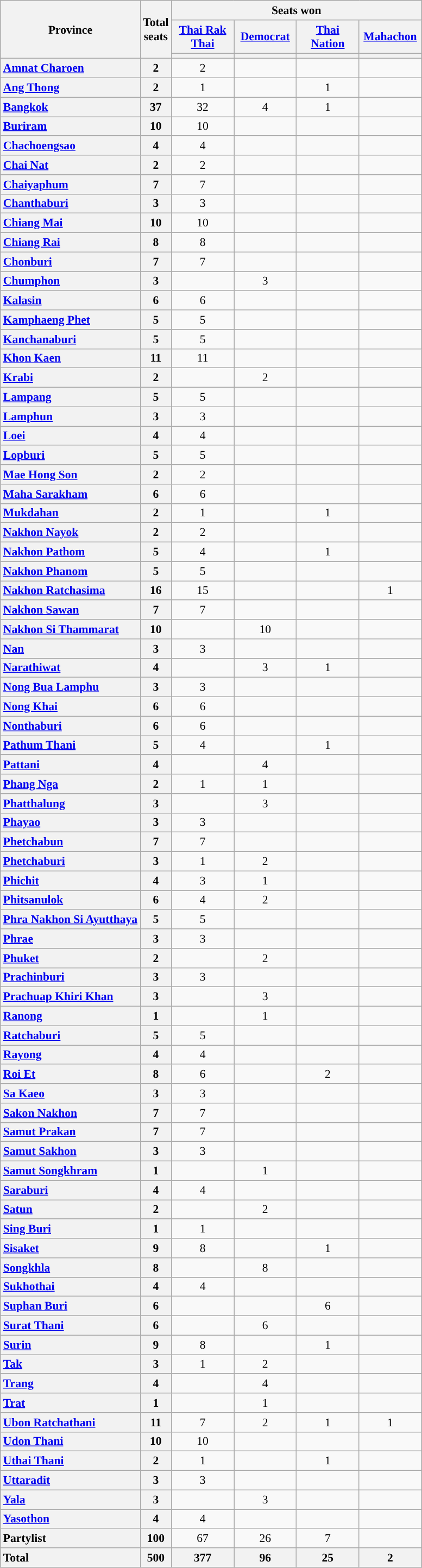<table class="wikitable" style="text-align:center; font-size: 0.9em;">
<tr>
<th rowspan="3">Province</th>
<th rowspan="3">Total<br>seats</th>
<th colspan="4">Seats won</th>
</tr>
<tr>
<th class="unsortable" style="width:70px;"><a href='#'>Thai Rak Thai</a></th>
<th class="unsortable" style="width:70px;"><a href='#'>Democrat</a></th>
<th class="unsortable" style="width:70px;"><a href='#'>Thai Nation</a></th>
<th class="unsortable" style="width:70px;"><a href='#'>Mahachon</a></th>
</tr>
<tr>
<th style="background:"></th>
<th style="background:"></th>
<th style="background:"></th>
<th style="background:"></th>
</tr>
<tr>
<th style="text-align: left;"><a href='#'>Amnat Charoen</a></th>
<th>2</th>
<td>2</td>
<td></td>
<td></td>
<td></td>
</tr>
<tr>
<th style="text-align: left;"><a href='#'>Ang Thong</a></th>
<th>2</th>
<td>1</td>
<td></td>
<td>1</td>
<td></td>
</tr>
<tr>
<th style="text-align: left;"><a href='#'>Bangkok</a></th>
<th>37</th>
<td>32</td>
<td>4</td>
<td>1</td>
<td></td>
</tr>
<tr>
<th style="text-align: left;"><a href='#'>Buriram</a></th>
<th>10</th>
<td>10</td>
<td></td>
<td></td>
<td></td>
</tr>
<tr>
<th style="text-align: left;"><a href='#'>Chachoengsao</a></th>
<th>4</th>
<td>4</td>
<td></td>
<td></td>
<td></td>
</tr>
<tr>
<th style="text-align: left;"><a href='#'>Chai Nat</a></th>
<th>2</th>
<td>2</td>
<td></td>
<td></td>
<td></td>
</tr>
<tr>
<th style="text-align: left;"><a href='#'>Chaiyaphum</a></th>
<th>7</th>
<td>7</td>
<td></td>
<td></td>
<td></td>
</tr>
<tr>
<th style="text-align: left;"><a href='#'>Chanthaburi</a></th>
<th>3</th>
<td>3</td>
<td></td>
<td></td>
<td></td>
</tr>
<tr>
<th style="text-align: left;"><a href='#'>Chiang Mai</a></th>
<th>10</th>
<td>10</td>
<td></td>
<td></td>
<td></td>
</tr>
<tr>
<th style="text-align: left;"><a href='#'>Chiang Rai</a></th>
<th>8</th>
<td>8</td>
<td></td>
<td></td>
<td></td>
</tr>
<tr>
<th style="text-align: left;"><a href='#'>Chonburi</a></th>
<th>7</th>
<td>7</td>
<td></td>
<td></td>
<td></td>
</tr>
<tr>
<th style="text-align: left;"><a href='#'>Chumphon</a></th>
<th>3</th>
<td></td>
<td>3</td>
<td></td>
<td></td>
</tr>
<tr>
<th style="text-align: left;"><a href='#'>Kalasin</a></th>
<th>6</th>
<td>6</td>
<td></td>
<td></td>
<td></td>
</tr>
<tr>
<th style="text-align: left;"><a href='#'>Kamphaeng Phet</a></th>
<th>5</th>
<td>5</td>
<td></td>
<td></td>
<td></td>
</tr>
<tr>
<th style="text-align: left;"><a href='#'>Kanchanaburi</a></th>
<th>5</th>
<td>5</td>
<td></td>
<td></td>
<td></td>
</tr>
<tr>
<th style="text-align: left;"><a href='#'>Khon Kaen</a></th>
<th>11</th>
<td>11</td>
<td></td>
<td></td>
<td></td>
</tr>
<tr>
<th style="text-align: left;"><a href='#'>Krabi</a></th>
<th>2</th>
<td></td>
<td>2</td>
<td></td>
<td></td>
</tr>
<tr>
<th style="text-align: left;"><a href='#'>Lampang</a></th>
<th>5</th>
<td>5</td>
<td></td>
<td></td>
<td></td>
</tr>
<tr>
<th style="text-align: left;"><a href='#'>Lamphun</a></th>
<th>3</th>
<td>3</td>
<td></td>
<td></td>
<td></td>
</tr>
<tr>
<th style="text-align: left;"><a href='#'>Loei</a></th>
<th>4</th>
<td>4</td>
<td></td>
<td></td>
<td></td>
</tr>
<tr>
<th style="text-align: left;"><a href='#'>Lopburi</a></th>
<th>5</th>
<td>5</td>
<td></td>
<td></td>
<td></td>
</tr>
<tr>
<th style="text-align: left;"><a href='#'>Mae Hong Son</a></th>
<th>2</th>
<td>2</td>
<td></td>
<td></td>
<td></td>
</tr>
<tr>
<th style="text-align: left;"><a href='#'>Maha Sarakham</a></th>
<th>6</th>
<td>6</td>
<td></td>
<td></td>
<td></td>
</tr>
<tr>
<th style="text-align: left;"><a href='#'>Mukdahan</a></th>
<th>2</th>
<td>1</td>
<td></td>
<td>1</td>
<td></td>
</tr>
<tr>
<th style="text-align: left;"><a href='#'>Nakhon Nayok</a></th>
<th>2</th>
<td>2</td>
<td></td>
<td></td>
<td></td>
</tr>
<tr>
<th style="text-align: left;"><a href='#'>Nakhon Pathom</a></th>
<th>5</th>
<td>4</td>
<td></td>
<td>1</td>
<td></td>
</tr>
<tr>
<th style="text-align: left;"><a href='#'>Nakhon Phanom</a></th>
<th>5</th>
<td>5</td>
<td></td>
<td></td>
<td></td>
</tr>
<tr>
<th style="text-align: left;"><a href='#'>Nakhon Ratchasima</a></th>
<th>16</th>
<td>15</td>
<td></td>
<td></td>
<td>1</td>
</tr>
<tr>
<th style="text-align: left;"><a href='#'>Nakhon Sawan</a></th>
<th>7</th>
<td>7</td>
<td></td>
<td></td>
<td></td>
</tr>
<tr>
<th style="text-align: left;"><a href='#'>Nakhon Si Thammarat</a></th>
<th>10</th>
<td></td>
<td>10</td>
<td></td>
<td></td>
</tr>
<tr>
<th style="text-align: left;"><a href='#'>Nan</a></th>
<th>3</th>
<td>3</td>
<td></td>
<td></td>
<td></td>
</tr>
<tr>
<th style="text-align: left;"><a href='#'>Narathiwat</a></th>
<th>4</th>
<td></td>
<td>3</td>
<td>1</td>
<td></td>
</tr>
<tr>
<th style="text-align: left;"><a href='#'>Nong Bua Lamphu</a></th>
<th>3</th>
<td>3</td>
<td></td>
<td></td>
<td></td>
</tr>
<tr>
<th style="text-align: left;"><a href='#'>Nong Khai</a></th>
<th>6</th>
<td>6</td>
<td></td>
<td></td>
<td></td>
</tr>
<tr>
<th style="text-align: left;"><a href='#'>Nonthaburi</a></th>
<th>6</th>
<td>6</td>
<td></td>
<td></td>
<td></td>
</tr>
<tr>
<th style="text-align: left;"><a href='#'>Pathum Thani</a></th>
<th>5</th>
<td>4</td>
<td></td>
<td>1</td>
<td></td>
</tr>
<tr>
<th style="text-align: left;"><a href='#'>Pattani</a></th>
<th>4</th>
<td></td>
<td>4</td>
<td></td>
<td></td>
</tr>
<tr>
<th style="text-align: left;"><a href='#'>Phang Nga</a></th>
<th>2</th>
<td>1</td>
<td>1</td>
<td></td>
<td></td>
</tr>
<tr>
<th style="text-align: left;"><a href='#'>Phatthalung</a></th>
<th>3</th>
<td></td>
<td>3</td>
<td></td>
<td></td>
</tr>
<tr>
<th style="text-align: left;"><a href='#'>Phayao</a></th>
<th>3</th>
<td>3</td>
<td></td>
<td></td>
<td></td>
</tr>
<tr>
<th style="text-align: left;"><a href='#'>Phetchabun</a></th>
<th>7</th>
<td>7</td>
<td></td>
<td></td>
<td></td>
</tr>
<tr>
<th style="text-align: left;"><a href='#'>Phetchaburi</a></th>
<th>3</th>
<td>1</td>
<td>2</td>
<td></td>
<td></td>
</tr>
<tr>
<th style="text-align: left;"><a href='#'>Phichit</a></th>
<th>4</th>
<td>3</td>
<td>1</td>
<td></td>
<td></td>
</tr>
<tr>
<th style="text-align: left;"><a href='#'>Phitsanulok</a></th>
<th>6</th>
<td>4</td>
<td>2</td>
<td></td>
<td></td>
</tr>
<tr>
<th style="text-align: left;"><a href='#'>Phra Nakhon Si Ayutthaya</a></th>
<th>5</th>
<td>5</td>
<td></td>
<td></td>
<td></td>
</tr>
<tr>
<th style="text-align: left;"><a href='#'>Phrae</a></th>
<th>3</th>
<td>3</td>
<td></td>
<td></td>
<td></td>
</tr>
<tr>
<th style="text-align: left;"><a href='#'>Phuket</a></th>
<th>2</th>
<td></td>
<td>2</td>
<td></td>
<td></td>
</tr>
<tr>
<th style="text-align: left;"><a href='#'>Prachinburi</a></th>
<th>3</th>
<td>3</td>
<td></td>
<td></td>
<td></td>
</tr>
<tr>
<th style="text-align: left;"><a href='#'>Prachuap Khiri Khan</a></th>
<th>3</th>
<td></td>
<td>3</td>
<td></td>
<td></td>
</tr>
<tr>
<th style="text-align: left;"><a href='#'>Ranong</a></th>
<th>1</th>
<td></td>
<td>1</td>
<td></td>
<td></td>
</tr>
<tr>
<th style="text-align: left;"><a href='#'>Ratchaburi</a></th>
<th>5</th>
<td>5</td>
<td></td>
<td></td>
<td></td>
</tr>
<tr>
<th style="text-align: left;"><a href='#'>Rayong</a></th>
<th>4</th>
<td>4</td>
<td></td>
<td></td>
<td></td>
</tr>
<tr>
<th style="text-align: left;"><a href='#'>Roi Et</a></th>
<th>8</th>
<td>6</td>
<td></td>
<td>2</td>
<td></td>
</tr>
<tr>
<th style="text-align: left;"><a href='#'>Sa Kaeo</a></th>
<th>3</th>
<td>3</td>
<td></td>
<td></td>
<td></td>
</tr>
<tr>
<th style="text-align: left;"><a href='#'>Sakon Nakhon</a></th>
<th>7</th>
<td>7</td>
<td></td>
<td></td>
<td></td>
</tr>
<tr>
<th style="text-align: left;"><a href='#'>Samut Prakan</a></th>
<th>7</th>
<td>7</td>
<td></td>
<td></td>
<td></td>
</tr>
<tr>
<th style="text-align: left;"><a href='#'>Samut Sakhon</a></th>
<th>3</th>
<td>3</td>
<td></td>
<td></td>
<td></td>
</tr>
<tr>
<th style="text-align: left;"><a href='#'>Samut Songkhram</a></th>
<th>1</th>
<td></td>
<td>1</td>
<td></td>
<td></td>
</tr>
<tr>
<th style="text-align: left;"><a href='#'>Saraburi</a></th>
<th>4</th>
<td>4</td>
<td></td>
<td></td>
<td></td>
</tr>
<tr>
<th style="text-align: left;"><a href='#'>Satun</a></th>
<th>2</th>
<td></td>
<td>2</td>
<td></td>
<td></td>
</tr>
<tr>
<th style="text-align: left;"><a href='#'>Sing Buri</a></th>
<th>1</th>
<td>1</td>
<td></td>
<td></td>
<td></td>
</tr>
<tr>
<th style="text-align: left;"><a href='#'>Sisaket</a></th>
<th>9</th>
<td>8</td>
<td></td>
<td>1</td>
<td></td>
</tr>
<tr>
<th style="text-align: left;"><a href='#'>Songkhla</a></th>
<th>8</th>
<td></td>
<td>8</td>
<td></td>
<td></td>
</tr>
<tr>
<th style="text-align: left;"><a href='#'>Sukhothai</a></th>
<th>4</th>
<td>4</td>
<td></td>
<td></td>
<td></td>
</tr>
<tr>
<th style="text-align: left;"><a href='#'>Suphan Buri</a></th>
<th>6</th>
<td></td>
<td></td>
<td>6</td>
<td></td>
</tr>
<tr>
<th style="text-align: left;"><a href='#'>Surat Thani</a></th>
<th>6</th>
<td></td>
<td>6</td>
<td></td>
<td></td>
</tr>
<tr>
<th style="text-align: left;"><a href='#'>Surin</a></th>
<th>9</th>
<td>8</td>
<td></td>
<td>1</td>
<td></td>
</tr>
<tr>
<th style="text-align: left;"><a href='#'>Tak</a></th>
<th>3</th>
<td>1</td>
<td>2</td>
<td></td>
<td></td>
</tr>
<tr>
<th style="text-align: left;"><a href='#'>Trang</a></th>
<th>4</th>
<td></td>
<td>4</td>
<td></td>
<td></td>
</tr>
<tr>
<th style="text-align: left;"><a href='#'>Trat</a></th>
<th>1</th>
<td></td>
<td>1</td>
<td></td>
<td></td>
</tr>
<tr>
<th style="text-align: left;"><a href='#'>Ubon Ratchathani</a></th>
<th>11</th>
<td>7</td>
<td>2</td>
<td>1</td>
<td>1</td>
</tr>
<tr>
<th style="text-align: left;"><a href='#'>Udon Thani</a></th>
<th>10</th>
<td>10</td>
<td></td>
<td></td>
<td></td>
</tr>
<tr>
<th style="text-align: left;"><a href='#'>Uthai Thani</a></th>
<th>2</th>
<td>1</td>
<td></td>
<td>1</td>
<td></td>
</tr>
<tr>
<th style="text-align: left;"><a href='#'>Uttaradit</a></th>
<th>3</th>
<td>3</td>
<td></td>
<td></td>
<td></td>
</tr>
<tr>
<th style="text-align: left;"><a href='#'>Yala</a></th>
<th>3</th>
<td></td>
<td>3</td>
<td></td>
<td></td>
</tr>
<tr>
<th style="text-align: left;"><a href='#'>Yasothon</a></th>
<th>4</th>
<td>4</td>
<td></td>
<td></td>
<td></td>
</tr>
<tr>
<th style="text-align: left;">Partylist</th>
<th>100</th>
<td>67</td>
<td>26</td>
<td>7</td>
<td></td>
</tr>
<tr class="sortbottom">
<th style="text-align: left;">Total</th>
<th>500</th>
<th>377</th>
<th>96</th>
<th>25</th>
<th>2</th>
</tr>
</table>
